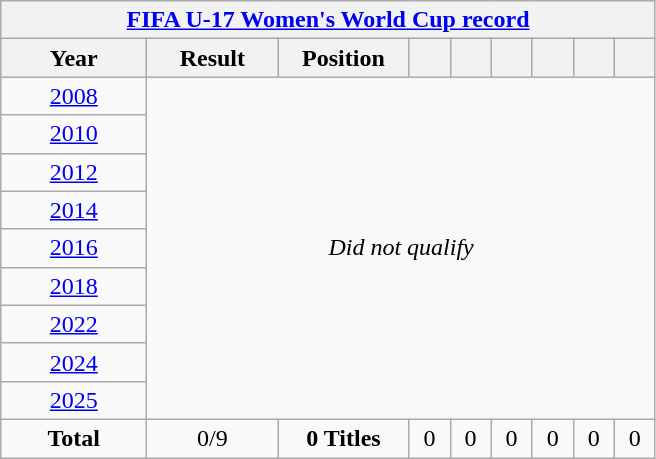<table class="wikitable" style="text-align: center;">
<tr>
<th colspan="9"><a href='#'>FIFA U-17 Women's World Cup record</a></th>
</tr>
<tr>
<th width="90">Year</th>
<th width="80">Result</th>
<th width="80">Position</th>
<th width="20"></th>
<th width="20"></th>
<th width="20"></th>
<th width="20"></th>
<th width="20"></th>
<th width="20"></th>
</tr>
<tr>
<td> <a href='#'>2008</a></td>
<td rowspan=9 colspan=8><em>Did not qualify</em></td>
</tr>
<tr>
<td> <a href='#'>2010</a></td>
</tr>
<tr>
<td> <a href='#'>2012</a></td>
</tr>
<tr>
<td> <a href='#'>2014</a></td>
</tr>
<tr>
<td> <a href='#'>2016</a></td>
</tr>
<tr>
<td> <a href='#'>2018</a></td>
</tr>
<tr>
<td> <a href='#'>2022</a></td>
</tr>
<tr>
<td> <a href='#'>2024</a></td>
</tr>
<tr>
<td> <a href='#'>2025</a></td>
</tr>
<tr>
<td><strong>Total</strong></td>
<td>0/9</td>
<td><strong>0 Titles</strong></td>
<td>0</td>
<td>0</td>
<td>0</td>
<td>0</td>
<td>0</td>
<td>0</td>
</tr>
</table>
